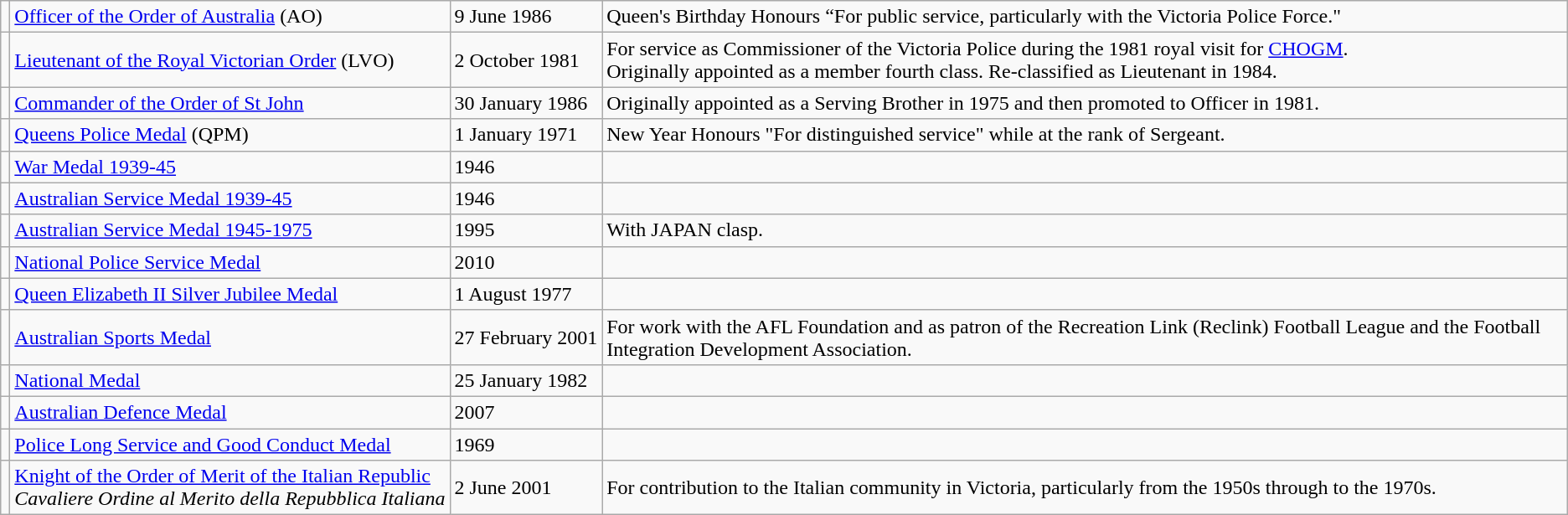<table class="wikitable">
<tr>
<td></td>
<td style="white-space: nowrap;"><a href='#'>Officer of the Order of Australia</a> (AO)</td>
<td style="white-space: nowrap;">9 June 1986</td>
<td>Queen's Birthday Honours “For public service, particularly with the Victoria Police Force."</td>
</tr>
<tr>
<td></td>
<td><a href='#'>Lieutenant of the Royal Victorian Order</a> (LVO)</td>
<td>2 October 1981</td>
<td>For service as Commissioner of the Victoria Police during the 1981 royal visit for <a href='#'>CHOGM</a>.<br>Originally appointed as a member fourth class. Re-classified as Lieutenant in 1984.</td>
</tr>
<tr>
<td></td>
<td><a href='#'>Commander of the Order of St John</a></td>
<td>30 January 1986</td>
<td>Originally appointed as a Serving Brother in 1975 and then promoted to Officer in 1981.</td>
</tr>
<tr>
<td></td>
<td><a href='#'>Queens Police Medal</a> (QPM)</td>
<td>1 January 1971</td>
<td>New Year Honours "For distinguished service" while at the rank of Sergeant.</td>
</tr>
<tr>
<td></td>
<td><a href='#'>War Medal 1939-45</a></td>
<td>1946</td>
<td></td>
</tr>
<tr>
<td></td>
<td><a href='#'>Australian Service Medal 1939-45</a></td>
<td>1946</td>
<td></td>
</tr>
<tr>
<td></td>
<td><a href='#'>Australian Service Medal 1945-1975</a></td>
<td>1995</td>
<td>With JAPAN clasp.</td>
</tr>
<tr>
<td></td>
<td><a href='#'>National Police Service Medal</a></td>
<td>2010</td>
<td></td>
</tr>
<tr>
<td></td>
<td><a href='#'>Queen Elizabeth II Silver Jubilee Medal</a></td>
<td>1 August 1977</td>
<td></td>
</tr>
<tr>
<td></td>
<td><a href='#'>Australian Sports Medal</a></td>
<td style="white-space: nowrap;">27 February 2001</td>
<td>For work with the AFL Foundation and as patron of the Recreation Link (Reclink) Football League and the Football Integration Development Association.</td>
</tr>
<tr>
<td></td>
<td><a href='#'>National Medal</a></td>
<td>25 January 1982</td>
<td></td>
</tr>
<tr>
<td></td>
<td><a href='#'>Australian Defence Medal</a></td>
<td>2007</td>
<td></td>
</tr>
<tr>
<td></td>
<td><a href='#'>Police Long Service and Good Conduct Medal</a></td>
<td>1969</td>
<td></td>
</tr>
<tr>
<td></td>
<td style="white-space: nowrap;"><a href='#'>Knight of the Order of Merit of the Italian Republic</a><br><em>Cavaliere Ordine al Merito della Repubblica Italiana</em></td>
<td>2 June 2001</td>
<td>For contribution to the Italian community in Victoria, particularly from the 1950s through to the 1970s.</td>
</tr>
</table>
